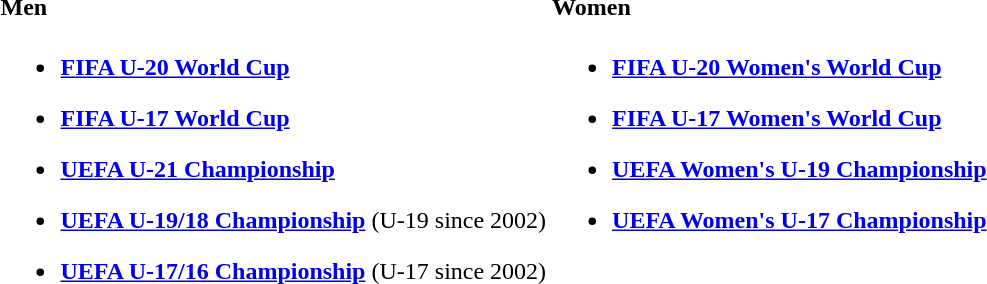<table>
<tr>
<td valign=top><br><h4>Men</h4><ul><li><strong><a href='#'>FIFA U-20 World Cup</a></strong></li></ul><ul><li><strong><a href='#'>FIFA U-17 World Cup</a></strong></li></ul><ul><li><strong><a href='#'>UEFA U-21 Championship</a></strong></li></ul><ul><li><strong><a href='#'>UEFA U-19/18 Championship</a></strong> (U-19 since 2002)</li></ul><ul><li><strong><a href='#'>UEFA U-17/16 Championship</a></strong> (U-17 since 2002)</li></ul></td>
<td valign=top><br><h4>Women</h4><ul><li><strong><a href='#'>FIFA U-20 Women's World Cup</a></strong></li></ul><ul><li><strong><a href='#'>FIFA U-17 Women's World Cup</a></strong></li></ul><ul><li><strong><a href='#'>UEFA Women's U-19 Championship</a></strong></li></ul><ul><li><strong><a href='#'>UEFA Women's U-17 Championship</a></strong></li></ul></td>
</tr>
</table>
